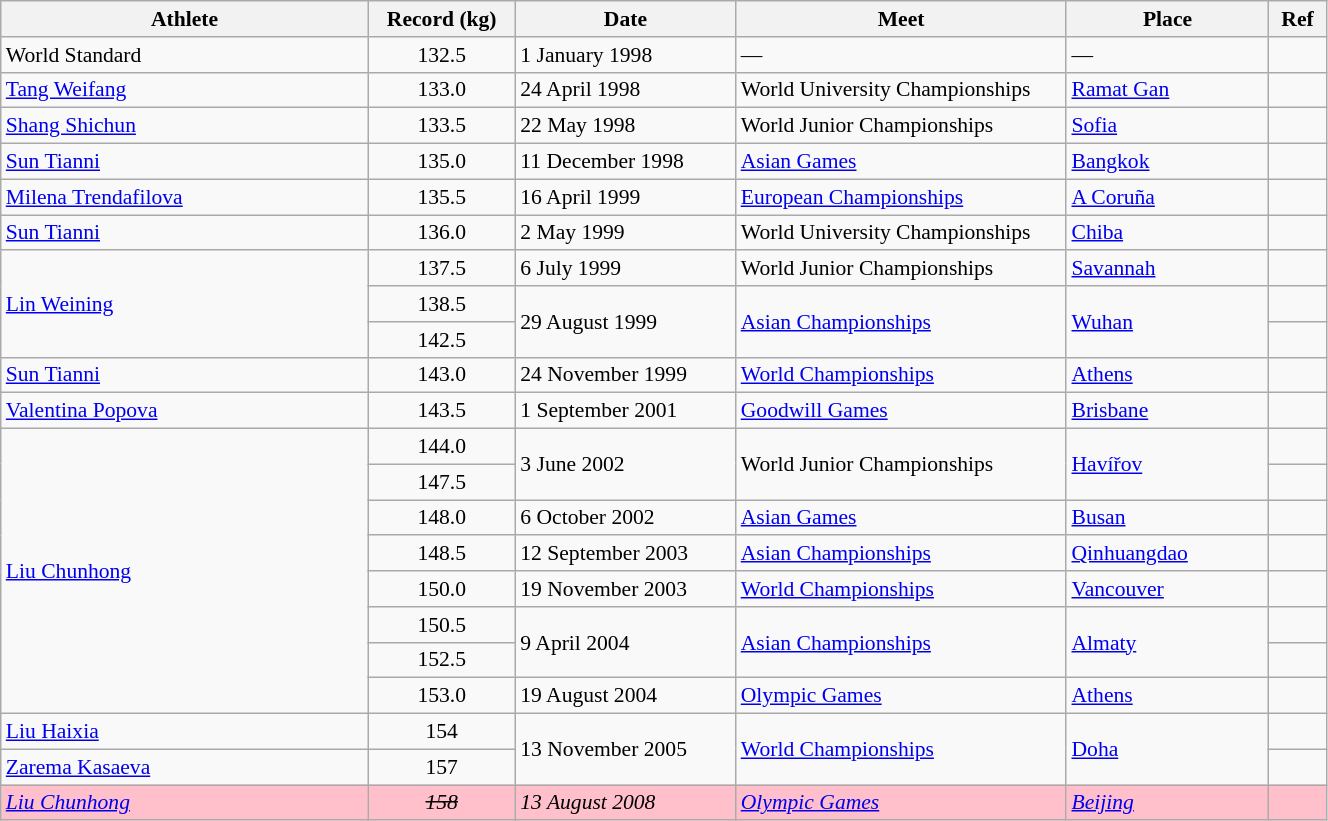<table class="wikitable" style="font-size:90%; width: 70%;">
<tr>
<th width=20%>Athlete</th>
<th width=8%>Record (kg)</th>
<th width=12%>Date</th>
<th width=18%>Meet</th>
<th width=11%>Place</th>
<th width=3%>Ref</th>
</tr>
<tr>
<td>World Standard</td>
<td align="center">132.5</td>
<td>1 January 1998</td>
<td>—</td>
<td>—</td>
<td></td>
</tr>
<tr>
<td> <a href='#'>Tang Weifang</a></td>
<td align="center">133.0</td>
<td>24 April 1998</td>
<td>World University Championships</td>
<td><a href='#'>Ramat Gan</a></td>
<td></td>
</tr>
<tr>
<td> <a href='#'>Shang Shichun</a></td>
<td align="center">133.5</td>
<td>22 May 1998</td>
<td>World Junior Championships</td>
<td><a href='#'>Sofia</a></td>
<td></td>
</tr>
<tr>
<td> <a href='#'>Sun Tianni</a></td>
<td align="center">135.0</td>
<td>11 December 1998</td>
<td><a href='#'>Asian Games</a></td>
<td><a href='#'>Bangkok</a></td>
<td></td>
</tr>
<tr>
<td> <a href='#'>Milena Trendafilova</a></td>
<td align="center">135.5</td>
<td>16 April 1999</td>
<td><a href='#'>European Championships</a></td>
<td><a href='#'>A Coruña</a></td>
<td></td>
</tr>
<tr>
<td> <a href='#'>Sun Tianni</a></td>
<td align="center">136.0</td>
<td>2 May 1999</td>
<td>World University Championships</td>
<td><a href='#'>Chiba</a></td>
<td></td>
</tr>
<tr>
<td rowspan=3> <a href='#'>Lin Weining</a></td>
<td align="center">137.5</td>
<td>6 July 1999</td>
<td>World Junior Championships</td>
<td><a href='#'>Savannah</a></td>
<td></td>
</tr>
<tr>
<td align="center">138.5</td>
<td rowspan=2>29 August 1999</td>
<td rowspan=2><a href='#'>Asian Championships</a></td>
<td rowspan=2><a href='#'>Wuhan</a></td>
</tr>
<tr>
<td align="center">142.5</td>
<td></td>
</tr>
<tr>
<td> <a href='#'>Sun Tianni</a></td>
<td align="center">143.0</td>
<td>24 November 1999</td>
<td><a href='#'>World Championships</a></td>
<td><a href='#'>Athens</a></td>
<td></td>
</tr>
<tr>
<td> <a href='#'>Valentina Popova</a></td>
<td align="center">143.5</td>
<td>1 September 2001</td>
<td><a href='#'>Goodwill Games</a></td>
<td><a href='#'>Brisbane</a></td>
<td></td>
</tr>
<tr>
<td rowspan=8> <a href='#'>Liu Chunhong</a></td>
<td align="center">144.0</td>
<td rowspan=2>3 June 2002</td>
<td rowspan=2>World Junior Championships</td>
<td rowspan=2><a href='#'>Havířov</a></td>
<td></td>
</tr>
<tr>
<td align="center">147.5</td>
<td></td>
</tr>
<tr>
<td align="center">148.0</td>
<td>6 October 2002</td>
<td><a href='#'>Asian Games</a></td>
<td><a href='#'>Busan</a></td>
<td></td>
</tr>
<tr>
<td align="center">148.5</td>
<td>12 September 2003</td>
<td><a href='#'>Asian Championships</a></td>
<td><a href='#'>Qinhuangdao</a></td>
<td></td>
</tr>
<tr>
<td align="center">150.0</td>
<td>19 November 2003</td>
<td><a href='#'>World Championships</a></td>
<td><a href='#'>Vancouver</a></td>
<td></td>
</tr>
<tr>
<td align="center">150.5</td>
<td rowspan=2>9 April 2004</td>
<td rowspan=2><a href='#'>Asian Championships</a></td>
<td rowspan=2><a href='#'>Almaty</a></td>
<td></td>
</tr>
<tr>
<td align="center">152.5</td>
<td></td>
</tr>
<tr>
<td align="center">153.0</td>
<td>19 August 2004</td>
<td><a href='#'>Olympic Games</a></td>
<td><a href='#'>Athens</a></td>
<td></td>
</tr>
<tr>
<td> <a href='#'>Liu Haixia</a></td>
<td align="center">154</td>
<td rowspan=2>13 November 2005</td>
<td rowspan=2><a href='#'>World Championships</a></td>
<td rowspan=2><a href='#'>Doha</a></td>
<td></td>
</tr>
<tr>
<td> <a href='#'>Zarema Kasaeva</a></td>
<td align="center">157</td>
<td></td>
</tr>
<tr bgcolor=pink>
<td><em> <a href='#'>Liu Chunhong</a></em></td>
<td align="center"><em><s>158</s></em></td>
<td><em>13 August 2008</em></td>
<td><em><a href='#'>Olympic Games</a></em></td>
<td><em><a href='#'>Beijing</a></em></td>
<td></td>
</tr>
</table>
